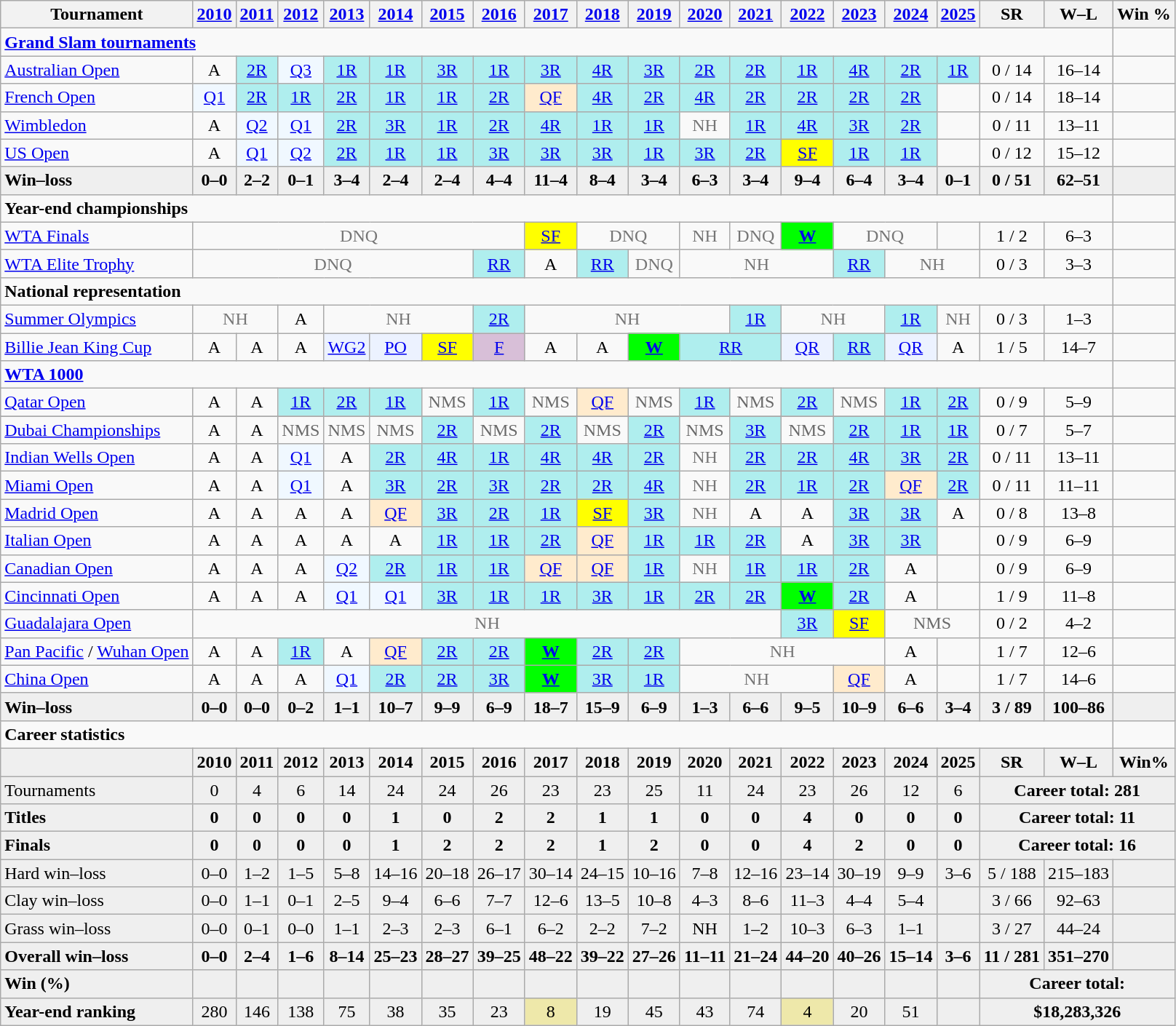<table class=wikitable style=text-align:center>
<tr>
<th>Tournament</th>
<th><a href='#'>2010</a></th>
<th><a href='#'>2011</a></th>
<th><a href='#'>2012</a></th>
<th><a href='#'>2013</a></th>
<th><a href='#'>2014</a></th>
<th><a href='#'>2015</a></th>
<th><a href='#'>2016</a></th>
<th><a href='#'>2017</a></th>
<th><a href='#'>2018</a></th>
<th><a href='#'>2019</a></th>
<th><a href='#'>2020</a></th>
<th><a href='#'>2021</a></th>
<th><a href='#'>2022</a></th>
<th><a href='#'>2023</a></th>
<th><a href='#'>2024</a></th>
<th><a href='#'>2025</a></th>
<th>SR</th>
<th>W–L</th>
<th>Win %</th>
</tr>
<tr>
<td colspan=19 style=text-align:left><strong><a href='#'>Grand Slam tournaments</a></strong></td>
</tr>
<tr>
<td style=text-align:left><a href='#'>Australian Open</a></td>
<td>A</td>
<td style=background:#afeeee><a href='#'>2R</a></td>
<td style=background:#f0f8ff><a href='#'>Q3</a></td>
<td style=background:#afeeee><a href='#'>1R</a></td>
<td style=background:#afeeee><a href='#'>1R</a></td>
<td style=background:#afeeee><a href='#'>3R</a></td>
<td style=background:#afeeee><a href='#'>1R</a></td>
<td style=background:#afeeee><a href='#'>3R</a></td>
<td style=background:#afeeee><a href='#'>4R</a></td>
<td style=background:#afeeee><a href='#'>3R</a></td>
<td style=background:#afeeee><a href='#'>2R</a></td>
<td style=background:#afeeee><a href='#'>2R</a></td>
<td style=background:#afeeee><a href='#'>1R</a></td>
<td style=background:#afeeee><a href='#'>4R</a></td>
<td style=background:#afeeee><a href='#'>2R</a></td>
<td style=background:#afeeee><a href='#'>1R</a></td>
<td>0 / 14</td>
<td>16–14</td>
<td></td>
</tr>
<tr>
<td style=text-align:left><a href='#'>French Open</a></td>
<td style=background:#f0f8ff><a href='#'>Q1</a></td>
<td style=background:#afeeee><a href='#'>2R</a></td>
<td style=background:#afeeee><a href='#'>1R</a></td>
<td style=background:#afeeee><a href='#'>2R</a></td>
<td style=background:#afeeee><a href='#'>1R</a></td>
<td style=background:#afeeee><a href='#'>1R</a></td>
<td style=background:#afeeee><a href='#'>2R</a></td>
<td style=background:#ffebcd><a href='#'>QF</a></td>
<td style=background:#afeeee><a href='#'>4R</a></td>
<td style=background:#afeeee><a href='#'>2R</a></td>
<td style=background:#afeeee><a href='#'>4R</a></td>
<td style=background:#afeeee><a href='#'>2R</a></td>
<td style=background:#afeeee><a href='#'>2R</a></td>
<td style=background:#afeeee><a href='#'>2R</a></td>
<td style=background:#afeeee><a href='#'>2R</a></td>
<td></td>
<td>0 / 14</td>
<td>18–14</td>
<td></td>
</tr>
<tr>
<td style=text-align:left><a href='#'>Wimbledon</a></td>
<td>A</td>
<td style=background:#f0f8ff><a href='#'>Q2</a></td>
<td style=background:#f0f8ff><a href='#'>Q1</a></td>
<td style=background:#afeeee><a href='#'>2R</a></td>
<td style=background:#afeeee><a href='#'>3R</a></td>
<td style=background:#afeeee><a href='#'>1R</a></td>
<td style=background:#afeeee><a href='#'>2R</a></td>
<td style=background:#afeeee><a href='#'>4R</a></td>
<td style=background:#afeeee><a href='#'>1R</a></td>
<td style=background:#afeeee><a href='#'>1R</a></td>
<td style=color:#767676>NH</td>
<td style=background:#afeeee><a href='#'>1R</a></td>
<td style=background:#afeeee><a href='#'>4R</a></td>
<td style=background:#afeeee><a href='#'>3R</a></td>
<td style=background:#afeeee><a href='#'>2R</a></td>
<td></td>
<td>0 / 11</td>
<td>13–11</td>
<td></td>
</tr>
<tr>
<td style=text-align:left><a href='#'>US Open</a></td>
<td>A</td>
<td style=background:#f0f8ff><a href='#'>Q1</a></td>
<td style=background:#f0f8ff><a href='#'>Q2</a></td>
<td style=background:#afeeee><a href='#'>2R</a></td>
<td style=background:#afeeee><a href='#'>1R</a></td>
<td style=background:#afeeee><a href='#'>1R</a></td>
<td style=background:#afeeee><a href='#'>3R</a></td>
<td style=background:#afeeee><a href='#'>3R</a></td>
<td style=background:#afeeee><a href='#'>3R</a></td>
<td style=background:#afeeee><a href='#'>1R</a></td>
<td style=background:#afeeee><a href='#'>3R</a></td>
<td style=background:#afeeee><a href='#'>2R</a></td>
<td style=background:yellow><a href='#'>SF</a></td>
<td style=background:#afeeee><a href='#'>1R</a></td>
<td style=background:#afeeee><a href='#'>1R</a></td>
<td></td>
<td>0 / 12</td>
<td>15–12</td>
<td></td>
</tr>
<tr style=font-weight:bold;background:#efefef>
<td style=text-align:left>Win–loss</td>
<td>0–0</td>
<td>2–2</td>
<td>0–1</td>
<td>3–4</td>
<td>2–4</td>
<td>2–4</td>
<td>4–4</td>
<td>11–4</td>
<td>8–4</td>
<td>3–4</td>
<td>6–3</td>
<td>3–4</td>
<td>9–4</td>
<td>6–4</td>
<td>3–4</td>
<td>0–1</td>
<td>0 / 51</td>
<td>62–51</td>
<td></td>
</tr>
<tr>
<td colspan=19 style=text-align:left><strong>Year-end championships</strong></td>
</tr>
<tr>
<td style=text-align:left><a href='#'>WTA Finals</a></td>
<td colspan=7 style=color:#767676>DNQ</td>
<td style=background:yellow><a href='#'>SF</a></td>
<td colspan=2 style=color:#767676>DNQ</td>
<td style=color:#767676>NH</td>
<td style=color:#767676>DNQ</td>
<td style=background:lime><a href='#'><strong>W</strong></a></td>
<td colspan=2 style=color:#767676>DNQ</td>
<td></td>
<td>1 / 2</td>
<td>6–3</td>
<td></td>
</tr>
<tr>
<td style=text-align:left><a href='#'>WTA Elite Trophy</a></td>
<td colspan=6 style=color:#767676>DNQ</td>
<td style=background:#afeeee><a href='#'>RR</a></td>
<td>A</td>
<td style=background:#afeeee><a href='#'>RR</a></td>
<td style=color:#767676>DNQ</td>
<td colspan=3 style=color:#767676>NH</td>
<td style=background:#afeeee><a href='#'>RR</a></td>
<td colspan=2 style=color:#767676>NH</td>
<td>0 / 3</td>
<td>3–3</td>
<td></td>
</tr>
<tr>
<td colspan=19 style=text-align:left><strong>National representation</strong></td>
</tr>
<tr>
<td style=text-align:left><a href='#'>Summer Olympics</a></td>
<td colspan=2 style=color:#767676>NH</td>
<td>A</td>
<td colspan=3 style=color:#767676>NH</td>
<td style=background:#afeeee><a href='#'>2R</a></td>
<td colspan=4 style=color:#767676>NH</td>
<td style=background:#afeeee><a href='#'>1R</a></td>
<td colspan=2 style=color:#767676>NH</td>
<td style=background:#afeeee><a href='#'>1R</a></td>
<td style=color:#767676>NH</td>
<td>0 / 3</td>
<td>1–3</td>
<td></td>
</tr>
<tr>
<td style=text-align:left><a href='#'>Billie Jean King Cup</a></td>
<td>A</td>
<td>A</td>
<td>A</td>
<td style=background:#ecf2ff><a href='#'>WG2</a></td>
<td style=background:#ecf2ff><a href='#'>PO</a></td>
<td style=background:yellow><a href='#'>SF</a></td>
<td style=background:thistle><a href='#'>F</a></td>
<td>A</td>
<td>A</td>
<td style=background:lime><a href='#'><strong>W</strong></a></td>
<td colspan=2 style=background:#afeeee><a href='#'>RR</a></td>
<td style=background:#ecf2ff><a href='#'>QR</a></td>
<td style=background:#afeeee><a href='#'>RR</a></td>
<td style=background:#ecf2ff><a href='#'>QR</a></td>
<td>A</td>
<td>1 / 5</td>
<td>14–7</td>
<td></td>
</tr>
<tr>
<td colspan=19 style=text-align:left><strong><a href='#'>WTA 1000</a></strong></td>
</tr>
<tr>
<td style=text-align:left><a href='#'>Qatar Open</a></td>
<td>A</td>
<td>A</td>
<td style=background:#afeeee><a href='#'>1R</a></td>
<td style=background:#afeeee><a href='#'>2R</a></td>
<td style=background:#afeeee><a href='#'>1R</a></td>
<td style=color:#696969>NMS</td>
<td style=background:#afeeee><a href='#'>1R</a></td>
<td style=color:#696969>NMS</td>
<td style=background:#ffebcd><a href='#'>QF</a></td>
<td style=color:#696969>NMS</td>
<td style=background:#afeeee><a href='#'>1R</a></td>
<td style=color:#696969>NMS</td>
<td style=background:#afeeee><a href='#'>2R</a></td>
<td style=color:#696969>NMS</td>
<td style=background:#afeeee><a href='#'>1R</a></td>
<td style=background:#afeeee><a href='#'>2R</a></td>
<td>0 / 9</td>
<td>5–9</td>
<td></td>
</tr>
<tr>
</tr>
<tr>
<td style=text-align:left><a href='#'>Dubai Championships</a></td>
<td>A</td>
<td>A</td>
<td style=color:#696969>NMS</td>
<td style=color:#696969>NMS</td>
<td style=color:#696969>NMS</td>
<td style=background:#afeeee><a href='#'>2R</a></td>
<td style=color:#696969>NMS</td>
<td style=background:#afeeee><a href='#'>2R</a></td>
<td style=color:#696969>NMS</td>
<td style=background:#afeeee><a href='#'>2R</a></td>
<td style=color:#696969>NMS</td>
<td style=background:#afeeee><a href='#'>3R</a></td>
<td style=color:#696969>NMS</td>
<td style=background:#afeeee><a href='#'>2R</a></td>
<td style=background:#afeeee><a href='#'>1R</a></td>
<td style=background:#afeeee><a href='#'>1R</a></td>
<td>0 / 7</td>
<td>5–7</td>
<td></td>
</tr>
<tr>
<td style=text-align:left><a href='#'>Indian Wells Open</a></td>
<td>A</td>
<td>A</td>
<td style=background:#f0f8ff><a href='#'>Q1</a></td>
<td>A</td>
<td style=background:#afeeee><a href='#'>2R</a></td>
<td style=background:#afeeee><a href='#'>4R</a></td>
<td style=background:#afeeee><a href='#'>1R</a></td>
<td style=background:#afeeee><a href='#'>4R</a></td>
<td style=background:#afeeee><a href='#'>4R</a></td>
<td style=background:#afeeee><a href='#'>2R</a></td>
<td style=color:#767676>NH</td>
<td style=background:#afeeee><a href='#'>2R</a></td>
<td style=background:#afeeee><a href='#'>2R</a></td>
<td style=background:#afeeee><a href='#'>4R</a></td>
<td style=background:#afeeee><a href='#'>3R</a></td>
<td style=background:#afeeee><a href='#'>2R</a></td>
<td>0 / 11</td>
<td>13–11</td>
<td></td>
</tr>
<tr>
<td style=text-align:left><a href='#'>Miami Open</a></td>
<td>A</td>
<td>A</td>
<td style=background:#f0f8ff><a href='#'>Q1</a></td>
<td>A</td>
<td style=background:#afeeee><a href='#'>3R</a></td>
<td style=background:#afeeee><a href='#'>2R</a></td>
<td style=background:#afeeee><a href='#'>3R</a></td>
<td style=background:#afeeee><a href='#'>2R</a></td>
<td style=background:#afeeee><a href='#'>2R</a></td>
<td style=background:#afeeee><a href='#'>4R</a></td>
<td style=color:#767676>NH</td>
<td style=background:#afeeee><a href='#'>2R</a></td>
<td style=background:#afeeee><a href='#'>1R</a></td>
<td style=background:#afeeee><a href='#'>2R</a></td>
<td style=background:#ffebcd><a href='#'>QF</a></td>
<td style=background:#afeeee><a href='#'>2R</a></td>
<td>0 / 11</td>
<td>11–11</td>
<td></td>
</tr>
<tr>
<td style=text-align:left><a href='#'>Madrid Open</a></td>
<td>A</td>
<td>A</td>
<td>A</td>
<td>A</td>
<td style=background:#ffebcd><a href='#'>QF</a></td>
<td style=background:#afeeee><a href='#'>3R</a></td>
<td style=background:#afeeee><a href='#'>2R</a></td>
<td style=background:#afeeee><a href='#'>1R</a></td>
<td style=background:yellow><a href='#'>SF</a></td>
<td style=background:#afeeee><a href='#'>3R</a></td>
<td style=color:#767676>NH</td>
<td>A</td>
<td>A</td>
<td style=background:#afeeee><a href='#'>3R</a></td>
<td style=background:#afeeee><a href='#'>3R</a></td>
<td>A</td>
<td>0 / 8</td>
<td>13–8</td>
<td></td>
</tr>
<tr>
<td style=text-align:left><a href='#'>Italian Open</a></td>
<td>A</td>
<td>A</td>
<td>A</td>
<td>A</td>
<td>A</td>
<td style=background:#afeeee><a href='#'>1R</a></td>
<td style=background:#afeeee><a href='#'>1R</a></td>
<td style=background:#afeeee><a href='#'>2R</a></td>
<td style=background:#ffebcd><a href='#'>QF</a></td>
<td style=background:#afeeee><a href='#'>1R</a></td>
<td style=background:#afeeee><a href='#'>1R</a></td>
<td style=background:#afeeee><a href='#'>2R</a></td>
<td>A</td>
<td style=background:#afeeee><a href='#'>3R</a></td>
<td style=background:#afeeee><a href='#'>3R</a></td>
<td></td>
<td>0 / 9</td>
<td>6–9</td>
<td></td>
</tr>
<tr>
<td style=text-align:left><a href='#'>Canadian Open</a></td>
<td>A</td>
<td>A</td>
<td>A</td>
<td style=background:#f0f8ff><a href='#'>Q2</a></td>
<td style=background:#afeeee><a href='#'>2R</a></td>
<td style=background:#afeeee><a href='#'>1R</a></td>
<td style=background:#afeeee><a href='#'>1R</a></td>
<td style=background:#ffebcd><a href='#'>QF</a></td>
<td style=background:#ffebcd><a href='#'>QF</a></td>
<td style=background:#afeeee><a href='#'>1R</a></td>
<td style=color:#767676>NH</td>
<td style=background:#afeeee><a href='#'>1R</a></td>
<td style=background:#afeeee><a href='#'>1R</a></td>
<td style=background:#afeeee><a href='#'>2R</a></td>
<td>A</td>
<td></td>
<td>0 / 9</td>
<td>6–9</td>
<td></td>
</tr>
<tr>
<td style=text-align:left><a href='#'>Cincinnati Open</a></td>
<td>A</td>
<td>A</td>
<td>A</td>
<td style=background:#f0f8ff><a href='#'>Q1</a></td>
<td style=background:#f0f8ff><a href='#'>Q1</a></td>
<td style=background:#afeeee><a href='#'>3R</a></td>
<td style=background:#afeeee><a href='#'>1R</a></td>
<td style=background:#afeeee><a href='#'>1R</a></td>
<td style=background:#afeeee><a href='#'>3R</a></td>
<td style=background:#afeeee><a href='#'>1R</a></td>
<td style=background:#afeeee><a href='#'>2R</a></td>
<td style=background:#afeeee><a href='#'>2R</a></td>
<td style=background:lime><a href='#'><strong>W</strong></a></td>
<td style=background:#afeeee><a href='#'>2R</a></td>
<td>A</td>
<td></td>
<td>1 / 9</td>
<td>11–8</td>
<td></td>
</tr>
<tr>
<td style=text-align:left><a href='#'>Guadalajara Open</a></td>
<td colspan=12 style=color:#767676>NH</td>
<td style=background:#afeeee><a href='#'>3R</a></td>
<td style=background:yellow><a href='#'>SF</a></td>
<td colspan=2 style=color:#696969>NMS</td>
<td>0 / 2</td>
<td>4–2</td>
<td></td>
</tr>
<tr>
<td style=text-align:left><a href='#'>Pan Pacific</a> / <a href='#'>Wuhan Open</a></td>
<td>A</td>
<td>A</td>
<td style=background:#afeeee><a href='#'>1R</a></td>
<td>A</td>
<td style=background:#ffebcd><a href='#'>QF</a></td>
<td style=background:#afeeee><a href='#'>2R</a></td>
<td style=background:#afeeee><a href='#'>2R</a></td>
<td style=background:lime><strong><a href='#'>W</a></strong></td>
<td style=background:#afeeee><a href='#'>2R</a></td>
<td style=background:#afeeee><a href='#'>2R</a></td>
<td colspan=4 style=color:#767676>NH</td>
<td>A</td>
<td></td>
<td>1 / 7</td>
<td>12–6</td>
<td></td>
</tr>
<tr>
<td style=text-align:left><a href='#'>China Open</a></td>
<td>A</td>
<td>A</td>
<td>A</td>
<td style=background:#f0f8ff><a href='#'>Q1</a></td>
<td style=background:#afeeee><a href='#'>2R</a></td>
<td style=background:#afeeee><a href='#'>2R</a></td>
<td style=background:#afeeee><a href='#'>3R</a></td>
<td style=background:lime><a href='#'><strong>W</strong></a></td>
<td style=background:#afeeee><a href='#'>3R</a></td>
<td style=background:#afeeee><a href='#'>1R</a></td>
<td colspan=3 style=color:#767676>NH</td>
<td style=background:#ffebcd><a href='#'>QF</a></td>
<td>A</td>
<td></td>
<td>1 / 7</td>
<td>14–6</td>
<td></td>
</tr>
<tr style=font-weight:bold;background:#efefef>
<td style=text-align:left>Win–loss</td>
<td>0–0</td>
<td>0–0</td>
<td>0–2</td>
<td>1–1</td>
<td>10–7</td>
<td>9–9</td>
<td>6–9</td>
<td>18–7</td>
<td>15–9</td>
<td>6–9</td>
<td>1–3</td>
<td>6–6</td>
<td>9–5</td>
<td>10–9</td>
<td>6–6</td>
<td>3–4</td>
<td>3 / 89</td>
<td>100–86</td>
<td></td>
</tr>
<tr>
<td colspan=19 style=text-align:left><strong>Career statistics</strong></td>
</tr>
<tr style=font-weight:bold;background:#efefef>
<td></td>
<td>2010</td>
<td>2011</td>
<td>2012</td>
<td>2013</td>
<td>2014</td>
<td>2015</td>
<td>2016</td>
<td>2017</td>
<td>2018</td>
<td>2019</td>
<td>2020</td>
<td>2021</td>
<td>2022</td>
<td>2023</td>
<td>2024</td>
<td>2025</td>
<td>SR</td>
<td>W–L</td>
<td>Win%</td>
</tr>
<tr style=background:#efefef>
<td style=text-align:left>Tournaments</td>
<td>0</td>
<td>4</td>
<td>6</td>
<td>14</td>
<td>24</td>
<td>24</td>
<td>26</td>
<td>23</td>
<td>23</td>
<td>25</td>
<td>11</td>
<td>24</td>
<td>23</td>
<td>26</td>
<td>12</td>
<td>6</td>
<td colspan=3><strong>Career total: 281</strong></td>
</tr>
<tr style=font-weight:bold;background:#efefef>
<td style=text-align:left>Titles</td>
<td>0</td>
<td>0</td>
<td>0</td>
<td>0</td>
<td>1</td>
<td>0</td>
<td>2</td>
<td>2</td>
<td>1</td>
<td>1</td>
<td>0</td>
<td>0</td>
<td>4</td>
<td>0</td>
<td>0</td>
<td>0</td>
<td colspan=3>Career total: 11</td>
</tr>
<tr style=font-weight:bold;background:#efefef>
<td style=text-align:left>Finals</td>
<td>0</td>
<td>0</td>
<td>0</td>
<td>0</td>
<td>1</td>
<td>2</td>
<td>2</td>
<td>2</td>
<td>1</td>
<td>2</td>
<td>0</td>
<td>0</td>
<td>4</td>
<td>2</td>
<td>0</td>
<td>0</td>
<td colspan=3>Career total: 16</td>
</tr>
<tr style=background:#efefef>
<td style=text-align:left>Hard win–loss</td>
<td>0–0</td>
<td>1–2</td>
<td>1–5</td>
<td>5–8</td>
<td>14–16</td>
<td>20–18</td>
<td>26–17</td>
<td>30–14</td>
<td>24–15</td>
<td>10–16</td>
<td>7–8</td>
<td>12–16</td>
<td>23–14</td>
<td>30–19</td>
<td>9–9</td>
<td>3–6</td>
<td>5 / 188</td>
<td>215–183</td>
<td></td>
</tr>
<tr style=background:#efefef>
<td style=text-align:left>Clay win–loss</td>
<td>0–0</td>
<td>1–1</td>
<td>0–1</td>
<td>2–5</td>
<td>9–4</td>
<td>6–6</td>
<td>7–7</td>
<td>12–6</td>
<td>13–5</td>
<td>10–8</td>
<td>4–3</td>
<td>8–6</td>
<td>11–3</td>
<td>4–4</td>
<td>5–4</td>
<td></td>
<td>3 / 66</td>
<td>92–63</td>
<td></td>
</tr>
<tr style=background:#efefef>
<td style=text-align:left>Grass win–loss</td>
<td>0–0</td>
<td>0–1</td>
<td>0–0</td>
<td>1–1</td>
<td>2–3</td>
<td>2–3</td>
<td>6–1</td>
<td>6–2</td>
<td>2–2</td>
<td>7–2</td>
<td>NH</td>
<td>1–2</td>
<td>10–3</td>
<td>6–3</td>
<td>1–1</td>
<td></td>
<td>3 / 27</td>
<td>44–24</td>
<td></td>
</tr>
<tr style=font-weight:bold;background:#efefef>
<td style=text-align:left>Overall win–loss</td>
<td>0–0</td>
<td>2–4</td>
<td>1–6</td>
<td>8–14</td>
<td>25–23</td>
<td>28–27</td>
<td>39–25</td>
<td>48–22</td>
<td>39–22</td>
<td>27–26</td>
<td>11–11</td>
<td>21–24</td>
<td>44–20</td>
<td>40–26</td>
<td>15–14</td>
<td>3–6</td>
<td>11 / 281</td>
<td>351–270</td>
<td></td>
</tr>
<tr style=font-weight:bold;background:#efefef>
<td style=text-align:left>Win (%)</td>
<td></td>
<td></td>
<td></td>
<td></td>
<td></td>
<td></td>
<td></td>
<td></td>
<td></td>
<td></td>
<td></td>
<td></td>
<td></td>
<td></td>
<td></td>
<td></td>
<td colspan=3>Career total: </td>
</tr>
<tr style=background:#efefef>
<td style=text-align:left><strong>Year-end ranking</strong></td>
<td>280</td>
<td>146</td>
<td>138</td>
<td>75</td>
<td>38</td>
<td>35</td>
<td>23</td>
<td style=background:#eee8aa>8</td>
<td>19</td>
<td>45</td>
<td>43</td>
<td>74</td>
<td style=background:#eee8AA>4</td>
<td>20</td>
<td>51</td>
<td></td>
<td colspan=3><strong>$18,283,326</strong></td>
</tr>
</table>
